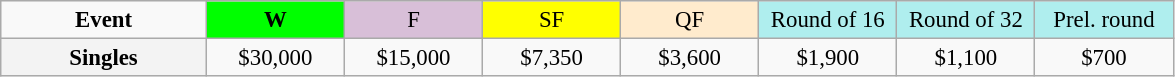<table class=wikitable style=font-size:95%;text-align:center>
<tr>
<td style="width:130px"><strong>Event</strong></td>
<td style="width:85px; background:lime"><strong>W</strong></td>
<td style="width:85px; background:thistle">F</td>
<td style="width:85px; background:#ffff00">SF</td>
<td style="width:85px; background:#ffebcd">QF</td>
<td style="width:85px; background:#afeeee">Round of 16</td>
<td style="width:85px; background:#afeeee">Round of 32</td>
<td style="width:85px; background:#afeeee">Prel. round</td>
</tr>
<tr>
<th style=background:#f3f3f3>Singles </th>
<td>$30,000</td>
<td>$15,000</td>
<td>$7,350</td>
<td>$3,600</td>
<td>$1,900</td>
<td>$1,100</td>
<td>$700</td>
</tr>
</table>
